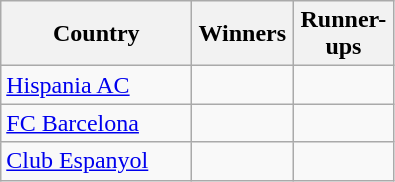<table class="wikitable">
<tr>
<th width=120px>Country</th>
<th width=60px>Winners</th>
<th width=60px>Runner-ups</th>
</tr>
<tr>
<td> <a href='#'>Hispania AC</a></td>
<td></td>
<td></td>
</tr>
<tr>
<td> <a href='#'>FC Barcelona</a></td>
<td></td>
<td></td>
</tr>
<tr>
<td> <a href='#'>Club Espanyol</a></td>
<td></td>
<td></td>
</tr>
</table>
